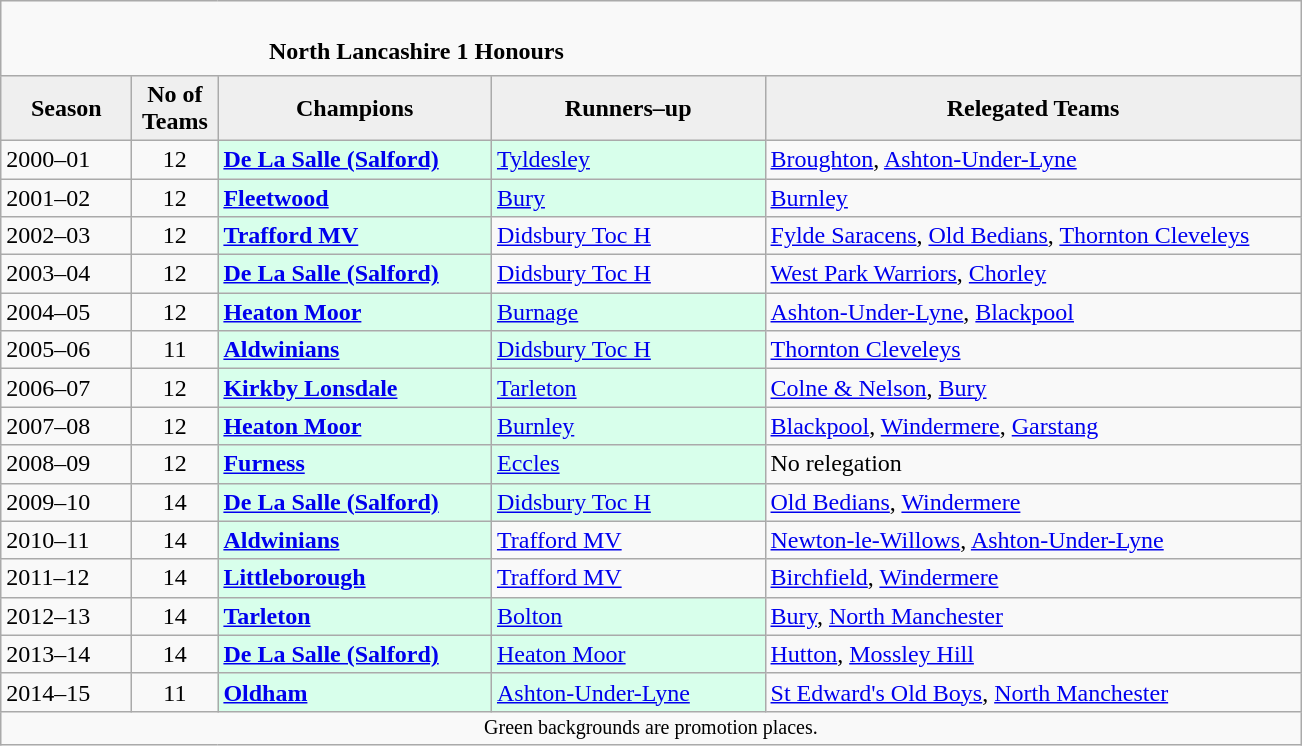<table class="wikitable" style="text-align: left;">
<tr>
<td colspan="11" cellpadding="0" cellspacing="0"><br><table border="0" style="width:100%;" cellpadding="0" cellspacing="0">
<tr>
<td style="width:20%; border:0;"></td>
<td style="border:0;"><strong>North Lancashire 1 Honours</strong></td>
<td style="width:20%; border:0;"></td>
</tr>
</table>
</td>
</tr>
<tr>
<th style="background:#efefef; width:80px;">Season</th>
<th style="background:#efefef; width:50px;">No of Teams</th>
<th style="background:#efefef; width:175px;">Champions</th>
<th style="background:#efefef; width:175px;">Runners–up</th>
<th style="background:#efefef; width:350px;">Relegated Teams</th>
</tr>
<tr align=left>
<td>2000–01</td>
<td style="text-align: center;">12</td>
<td style="background:#d8ffeb;"><strong><a href='#'>De La Salle (Salford)</a></strong></td>
<td style="background:#d8ffeb;"><a href='#'>Tyldesley</a></td>
<td><a href='#'>Broughton</a>, <a href='#'>Ashton-Under-Lyne</a></td>
</tr>
<tr>
<td>2001–02</td>
<td style="text-align: center;">12</td>
<td style="background:#d8ffeb;"><strong><a href='#'>Fleetwood</a></strong></td>
<td style="background:#d8ffeb;"><a href='#'>Bury</a></td>
<td><a href='#'>Burnley</a></td>
</tr>
<tr>
<td>2002–03</td>
<td style="text-align: center;">12</td>
<td style="background:#d8ffeb;"><strong><a href='#'>Trafford MV</a></strong></td>
<td><a href='#'>Didsbury Toc H</a></td>
<td><a href='#'>Fylde Saracens</a>, <a href='#'>Old Bedians</a>, <a href='#'>Thornton Cleveleys</a></td>
</tr>
<tr>
<td>2003–04</td>
<td style="text-align: center;">12</td>
<td style="background:#d8ffeb;"><strong><a href='#'>De La Salle (Salford)</a></strong></td>
<td><a href='#'>Didsbury Toc H</a></td>
<td><a href='#'>West Park Warriors</a>, <a href='#'>Chorley</a></td>
</tr>
<tr>
<td>2004–05</td>
<td style="text-align: center;">12</td>
<td style="background:#d8ffeb;"><strong><a href='#'>Heaton Moor</a></strong></td>
<td style="background:#d8ffeb;"><a href='#'>Burnage</a></td>
<td><a href='#'>Ashton-Under-Lyne</a>, <a href='#'>Blackpool</a></td>
</tr>
<tr>
<td>2005–06</td>
<td style="text-align: center;">11</td>
<td style="background:#d8ffeb;"><strong><a href='#'>Aldwinians</a></strong></td>
<td style="background:#d8ffeb;"><a href='#'>Didsbury Toc H</a></td>
<td><a href='#'>Thornton Cleveleys</a></td>
</tr>
<tr>
<td>2006–07</td>
<td style="text-align: center;">12</td>
<td style="background:#d8ffeb;"><strong><a href='#'>Kirkby Lonsdale</a></strong></td>
<td style="background:#d8ffeb;"><a href='#'>Tarleton</a></td>
<td><a href='#'>Colne & Nelson</a>, <a href='#'>Bury</a></td>
</tr>
<tr>
<td>2007–08</td>
<td style="text-align: center;">12</td>
<td style="background:#d8ffeb;"><strong><a href='#'>Heaton Moor</a></strong></td>
<td style="background:#d8ffeb;"><a href='#'>Burnley</a></td>
<td><a href='#'>Blackpool</a>, <a href='#'>Windermere</a>, <a href='#'>Garstang</a></td>
</tr>
<tr>
<td>2008–09</td>
<td style="text-align: center;">12</td>
<td style="background:#d8ffeb;"><strong><a href='#'>Furness</a></strong></td>
<td style="background:#d8ffeb;"><a href='#'>Eccles</a></td>
<td>No relegation</td>
</tr>
<tr>
<td>2009–10</td>
<td style="text-align: center;">14</td>
<td style="background:#d8ffeb;"><strong><a href='#'>De La Salle (Salford)</a></strong></td>
<td style="background:#d8ffeb;"><a href='#'>Didsbury Toc H</a></td>
<td><a href='#'>Old Bedians</a>, <a href='#'>Windermere</a></td>
</tr>
<tr>
<td>2010–11</td>
<td style="text-align: center;">14</td>
<td style="background:#d8ffeb;"><strong><a href='#'>Aldwinians</a></strong></td>
<td><a href='#'>Trafford MV</a></td>
<td><a href='#'>Newton-le-Willows</a>, <a href='#'>Ashton-Under-Lyne</a></td>
</tr>
<tr>
<td>2011–12</td>
<td style="text-align: center;">14</td>
<td style="background:#d8ffeb;"><strong><a href='#'>Littleborough</a></strong></td>
<td><a href='#'>Trafford MV</a></td>
<td><a href='#'>Birchfield</a>, <a href='#'>Windermere</a></td>
</tr>
<tr>
<td>2012–13</td>
<td style="text-align: center;">14</td>
<td style="background:#d8ffeb;"><strong><a href='#'>Tarleton</a></strong></td>
<td style="background:#d8ffeb;"><a href='#'>Bolton</a></td>
<td><a href='#'>Bury</a>, <a href='#'>North Manchester</a></td>
</tr>
<tr>
<td>2013–14</td>
<td style="text-align: center;">14</td>
<td style="background:#d8ffeb;"><strong><a href='#'>De La Salle (Salford)</a></strong></td>
<td style="background:#d8ffeb;"><a href='#'>Heaton Moor</a></td>
<td><a href='#'>Hutton</a>, <a href='#'>Mossley Hill</a></td>
</tr>
<tr>
<td>2014–15</td>
<td style="text-align: center;">11</td>
<td style="background:#d8ffeb;"><strong><a href='#'>Oldham</a></strong></td>
<td style="background:#d8ffeb;"><a href='#'>Ashton-Under-Lyne</a></td>
<td><a href='#'>St Edward's Old Boys</a>, <a href='#'>North Manchester</a></td>
</tr>
<tr>
<td colspan="15"  style="border:0; font-size:smaller; text-align:center;">Green backgrounds are promotion places.</td>
</tr>
</table>
